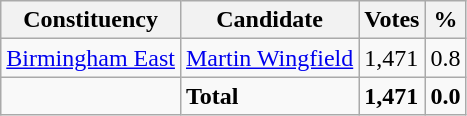<table class="wikitable sortable">
<tr>
<th>Constituency</th>
<th>Candidate</th>
<th>Votes</th>
<th>%</th>
</tr>
<tr>
<td><a href='#'>Birmingham East</a></td>
<td><a href='#'>Martin Wingfield</a></td>
<td>1,471</td>
<td>0.8</td>
</tr>
<tr>
<td></td>
<td><strong>Total</strong></td>
<td><strong>1,471</strong></td>
<td><strong>0.0</strong></td>
</tr>
</table>
